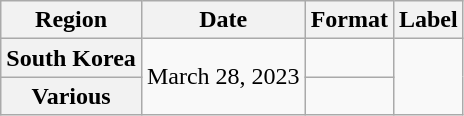<table class="wikitable plainrowheaders" style="text-align:center">
<tr>
<th>Region</th>
<th>Date</th>
<th>Format</th>
<th>Label</th>
</tr>
<tr>
<th scope="row">South Korea</th>
<td rowspan="2">March 28, 2023</td>
<td></td>
<td rowspan="2"></td>
</tr>
<tr>
<th scope="row">Various</th>
<td></td>
</tr>
</table>
